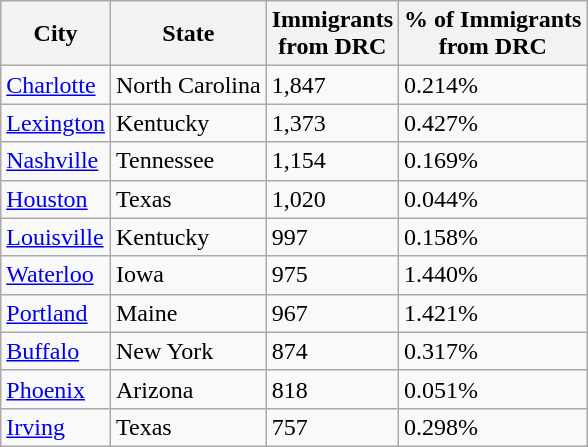<table class="wikitable sortable">
<tr>
<th>City</th>
<th>State</th>
<th>Immigrants<br>from DRC</th>
<th>% of Immigrants<br>from DRC</th>
</tr>
<tr>
<td><a href='#'>Charlotte</a></td>
<td>North Carolina</td>
<td>1,847</td>
<td>0.214%</td>
</tr>
<tr>
<td><a href='#'>Lexington</a></td>
<td>Kentucky</td>
<td>1,373</td>
<td>0.427%</td>
</tr>
<tr>
<td><a href='#'>Nashville</a></td>
<td>Tennessee</td>
<td>1,154</td>
<td>0.169%</td>
</tr>
<tr>
<td><a href='#'>Houston</a></td>
<td>Texas</td>
<td>1,020</td>
<td>0.044%</td>
</tr>
<tr>
<td><a href='#'>Louisville</a></td>
<td>Kentucky</td>
<td>997</td>
<td>0.158%</td>
</tr>
<tr>
<td><a href='#'>Waterloo</a></td>
<td>Iowa</td>
<td>975</td>
<td>1.440%</td>
</tr>
<tr>
<td><a href='#'>Portland</a></td>
<td>Maine</td>
<td>967</td>
<td>1.421%</td>
</tr>
<tr>
<td><a href='#'>Buffalo</a></td>
<td>New York</td>
<td>874</td>
<td>0.317%</td>
</tr>
<tr>
<td><a href='#'>Phoenix</a></td>
<td>Arizona</td>
<td>818</td>
<td>0.051%</td>
</tr>
<tr>
<td><a href='#'>Irving</a></td>
<td>Texas</td>
<td>757</td>
<td>0.298%</td>
</tr>
</table>
